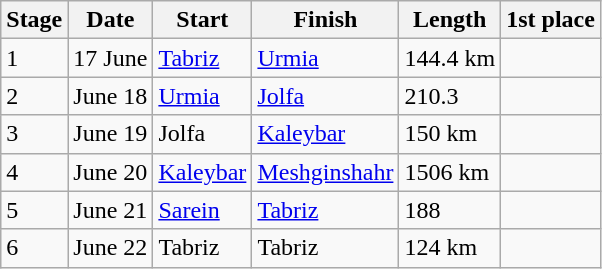<table class="wikitable">
<tr>
<th>Stage</th>
<th>Date</th>
<th>Start</th>
<th>Finish</th>
<th>Length</th>
<th>1st place</th>
</tr>
<tr>
<td>1</td>
<td>17 June</td>
<td><a href='#'>Tabriz</a></td>
<td><a href='#'>Urmia</a></td>
<td>144.4 km</td>
<td></td>
</tr>
<tr>
<td>2</td>
<td>June 18</td>
<td><a href='#'>Urmia</a></td>
<td><a href='#'>Jolfa</a></td>
<td>210.3</td>
<td></td>
</tr>
<tr>
<td>3</td>
<td>June 19</td>
<td>Jolfa</td>
<td><a href='#'>Kaleybar</a></td>
<td>150 km</td>
<td></td>
</tr>
<tr>
<td>4</td>
<td>June 20</td>
<td><a href='#'>Kaleybar</a></td>
<td><a href='#'>Meshginshahr</a></td>
<td>1506 km</td>
<td></td>
</tr>
<tr>
<td>5</td>
<td>June 21</td>
<td><a href='#'>Sarein</a></td>
<td><a href='#'>Tabriz</a></td>
<td>188</td>
<td></td>
</tr>
<tr>
<td>6</td>
<td>June 22</td>
<td>Tabriz</td>
<td>Tabriz</td>
<td>124 km</td>
<td></td>
</tr>
</table>
